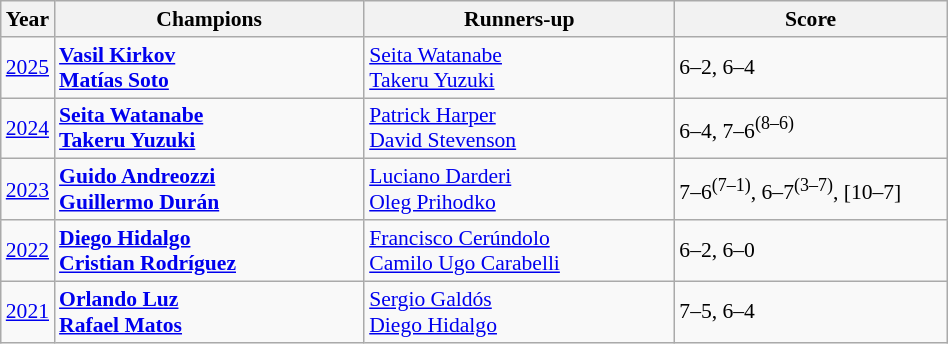<table class="wikitable" style="font-size:90%">
<tr>
<th>Year</th>
<th width="200">Champions</th>
<th width="200">Runners-up</th>
<th width="175">Score</th>
</tr>
<tr>
<td><a href='#'>2025</a></td>
<td> <strong><a href='#'>Vasil Kirkov</a></strong><br> <strong><a href='#'>Matías Soto</a></strong></td>
<td> <a href='#'>Seita Watanabe</a><br> <a href='#'>Takeru Yuzuki</a></td>
<td>6–2, 6–4</td>
</tr>
<tr>
<td><a href='#'>2024</a></td>
<td> <strong><a href='#'>Seita Watanabe</a></strong><br> <strong><a href='#'>Takeru Yuzuki</a></strong></td>
<td> <a href='#'>Patrick Harper</a><br> <a href='#'>David Stevenson</a></td>
<td>6–4, 7–6<sup>(8–6)</sup></td>
</tr>
<tr>
<td><a href='#'>2023</a></td>
<td> <strong><a href='#'>Guido Andreozzi</a></strong><br> <strong><a href='#'>Guillermo Durán</a></strong></td>
<td> <a href='#'>Luciano Darderi</a><br> <a href='#'>Oleg Prihodko</a></td>
<td>7–6<sup>(7–1)</sup>, 6–7<sup>(3–7)</sup>, [10–7]</td>
</tr>
<tr>
<td><a href='#'>2022</a></td>
<td> <strong><a href='#'>Diego Hidalgo</a></strong><br> <strong><a href='#'>Cristian Rodríguez</a></strong></td>
<td> <a href='#'>Francisco Cerúndolo</a><br> <a href='#'>Camilo Ugo Carabelli</a></td>
<td>6–2, 6–0</td>
</tr>
<tr>
<td><a href='#'>2021</a></td>
<td> <strong><a href='#'>Orlando Luz</a></strong><br> <strong><a href='#'>Rafael Matos</a></strong></td>
<td> <a href='#'>Sergio Galdós</a><br> <a href='#'>Diego Hidalgo</a></td>
<td>7–5, 6–4</td>
</tr>
</table>
